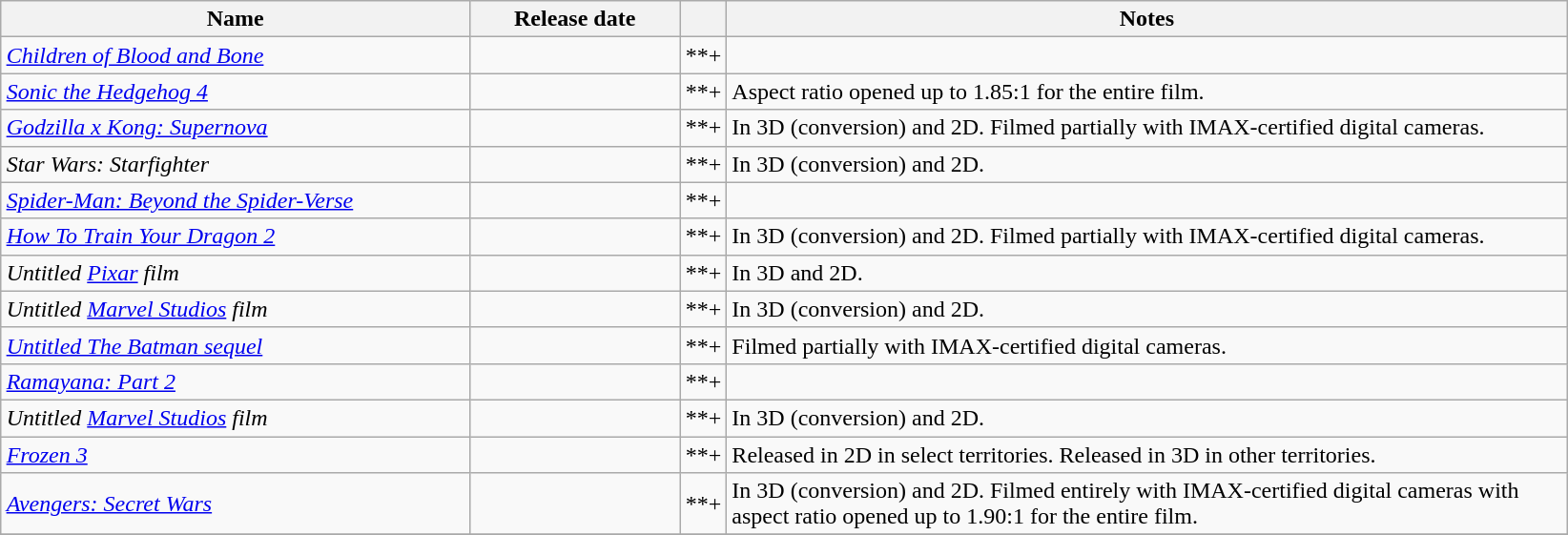<table class="wikitable sortable collapsible" style="margin:auto;">
<tr>
<th scope="col" style="width:320px;">Name</th>
<th scope="col" style="width:140px;">Release date</th>
<th scope="col" class="unsortable" style="width:20px;"></th>
<th scope="col" class="unsortable" style="width:580px;">Notes</th>
</tr>
<tr>
<td><em><a href='#'>Children of Blood and Bone</a></em></td>
<td align=center></td>
<td>**+</td>
<td></td>
</tr>
<tr>
<td><em><a href='#'>Sonic the Hedgehog 4</a></em></td>
<td align=center></td>
<td>**+</td>
<td>Aspect ratio opened up to 1.85:1 for the entire film.</td>
</tr>
<tr>
<td><em><a href='#'>Godzilla x Kong: Supernova</a></em></td>
<td align=center></td>
<td>**+</td>
<td>In 3D (conversion) and 2D. Filmed partially with IMAX-certified digital cameras.</td>
</tr>
<tr>
<td><em>Star Wars: Starfighter</em></td>
<td align=center></td>
<td>**+</td>
<td>In 3D (conversion) and 2D.</td>
</tr>
<tr>
<td><em><a href='#'>Spider-Man: Beyond the Spider-Verse </a></em></td>
<td align=center><br></td>
<td>**+</td>
<td></td>
</tr>
<tr>
<td><em><a href='#'>How To Train Your Dragon 2</a></em></td>
<td align=center><br></td>
<td>**+</td>
<td>In 3D (conversion) and 2D. Filmed partially with IMAX-certified digital cameras.</td>
</tr>
<tr>
<td><em>Untitled <a href='#'>Pixar</a> film</em></td>
<td align=center></td>
<td>**+</td>
<td>In 3D and 2D.</td>
</tr>
<tr>
<td><em>Untitled <a href='#'>Marvel Studios</a> film</em></td>
<td align=center></td>
<td>**+</td>
<td>In 3D (conversion) and 2D.</td>
</tr>
<tr>
<td><em><a href='#'>Untitled The Batman sequel</a></em></td>
<td align=center></td>
<td>**+</td>
<td>Filmed partially with IMAX-certified digital cameras.</td>
</tr>
<tr>
<td><em><a href='#'>Ramayana: Part 2</a></em></td>
<td align=center></td>
<td>**+</td>
<td></td>
</tr>
<tr>
<td><em>Untitled <a href='#'>Marvel Studios</a> film</em></td>
<td align=center></td>
<td>**+</td>
<td>In 3D (conversion) and 2D.</td>
</tr>
<tr>
<td><em><a href='#'>Frozen 3</a></em></td>
<td align=center></td>
<td>**+</td>
<td>Released in 2D in select territories. Released in 3D in other territories.</td>
</tr>
<tr>
<td><em><a href='#'>Avengers: Secret Wars</a></em></td>
<td align=center></td>
<td>**+</td>
<td>In 3D (conversion) and 2D. Filmed entirely with IMAX-certified digital cameras with aspect ratio opened up to 1.90:1 for the entire film.</td>
</tr>
<tr>
</tr>
</table>
